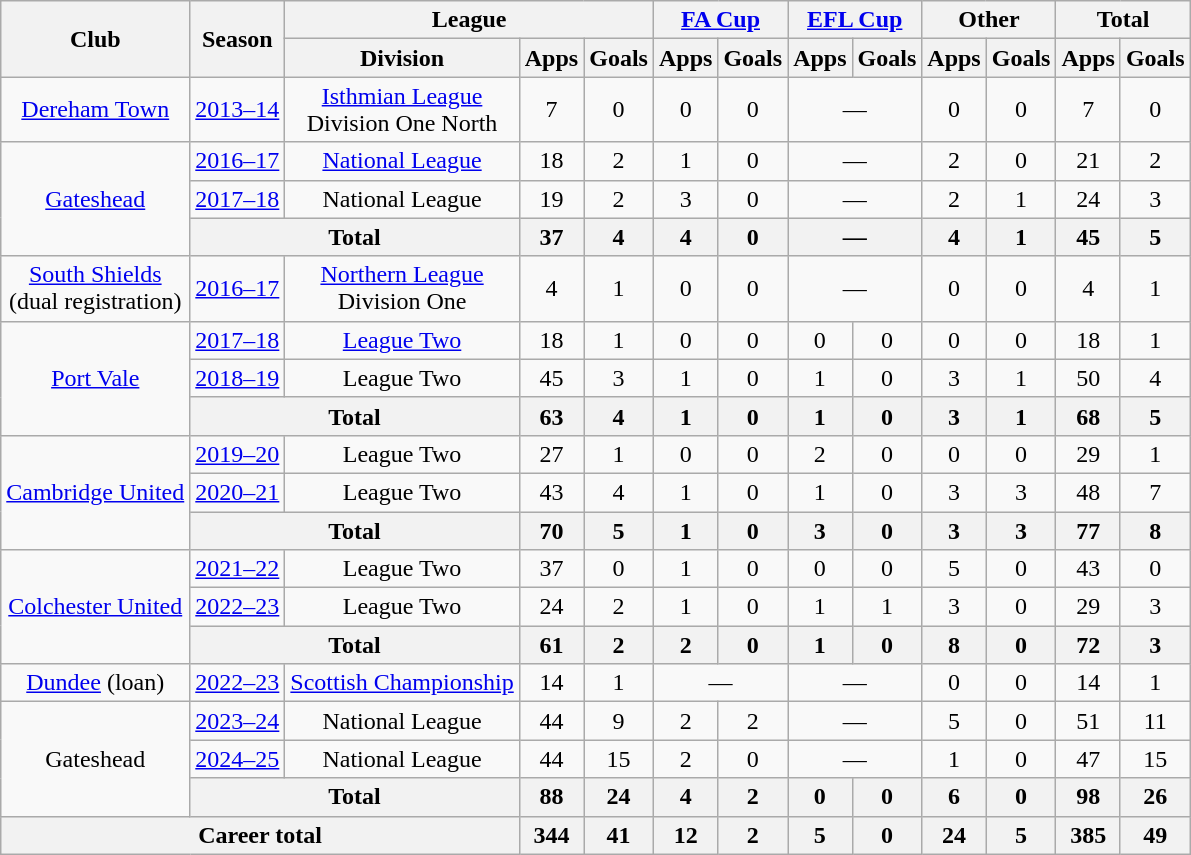<table class=wikitable style=text-align:center>
<tr>
<th rowspan="2">Club</th>
<th rowspan="2">Season</th>
<th colspan="3">League</th>
<th colspan="2"><a href='#'>FA Cup</a></th>
<th colspan="2"><a href='#'>EFL Cup</a></th>
<th colspan="2">Other</th>
<th colspan="2">Total</th>
</tr>
<tr>
<th>Division</th>
<th>Apps</th>
<th>Goals</th>
<th>Apps</th>
<th>Goals</th>
<th>Apps</th>
<th>Goals</th>
<th>Apps</th>
<th>Goals</th>
<th>Apps</th>
<th>Goals</th>
</tr>
<tr>
<td><a href='#'>Dereham Town</a></td>
<td><a href='#'>2013–14</a></td>
<td><a href='#'>Isthmian League</a><br>Division One North</td>
<td>7</td>
<td>0</td>
<td>0</td>
<td>0</td>
<td colspan="2">—</td>
<td>0</td>
<td>0</td>
<td>7</td>
<td>0</td>
</tr>
<tr>
<td rowspan="3"><a href='#'>Gateshead</a></td>
<td><a href='#'>2016–17</a></td>
<td><a href='#'>National League</a></td>
<td>18</td>
<td>2</td>
<td>1</td>
<td>0</td>
<td colspan="2">—</td>
<td>2</td>
<td>0</td>
<td>21</td>
<td>2</td>
</tr>
<tr>
<td><a href='#'>2017–18</a></td>
<td>National League</td>
<td>19</td>
<td>2</td>
<td>3</td>
<td>0</td>
<td colspan="2">—</td>
<td>2</td>
<td>1</td>
<td>24</td>
<td>3</td>
</tr>
<tr>
<th colspan="2">Total</th>
<th>37</th>
<th>4</th>
<th>4</th>
<th>0</th>
<th colspan="2">—</th>
<th>4</th>
<th>1</th>
<th>45</th>
<th>5</th>
</tr>
<tr>
<td><a href='#'>South Shields</a><br>(dual registration)</td>
<td><a href='#'>2016–17</a></td>
<td><a href='#'>Northern League</a><br>Division One</td>
<td>4</td>
<td>1</td>
<td>0</td>
<td>0</td>
<td colspan="2">—</td>
<td>0</td>
<td>0</td>
<td>4</td>
<td>1</td>
</tr>
<tr>
<td rowspan="3"><a href='#'>Port Vale</a></td>
<td><a href='#'>2017–18</a></td>
<td><a href='#'>League Two</a></td>
<td>18</td>
<td>1</td>
<td>0</td>
<td>0</td>
<td>0</td>
<td>0</td>
<td>0</td>
<td>0</td>
<td>18</td>
<td>1</td>
</tr>
<tr>
<td><a href='#'>2018–19</a></td>
<td>League Two</td>
<td>45</td>
<td>3</td>
<td>1</td>
<td>0</td>
<td>1</td>
<td>0</td>
<td>3</td>
<td>1</td>
<td>50</td>
<td>4</td>
</tr>
<tr>
<th colspan="2">Total</th>
<th>63</th>
<th>4</th>
<th>1</th>
<th>0</th>
<th>1</th>
<th>0</th>
<th>3</th>
<th>1</th>
<th>68</th>
<th>5</th>
</tr>
<tr>
<td rowspan="3"><a href='#'>Cambridge United</a></td>
<td><a href='#'>2019–20</a></td>
<td>League Two</td>
<td>27</td>
<td>1</td>
<td>0</td>
<td>0</td>
<td>2</td>
<td>0</td>
<td>0</td>
<td>0</td>
<td>29</td>
<td>1</td>
</tr>
<tr>
<td><a href='#'>2020–21</a></td>
<td>League Two</td>
<td>43</td>
<td>4</td>
<td>1</td>
<td>0</td>
<td>1</td>
<td>0</td>
<td>3</td>
<td>3</td>
<td>48</td>
<td>7</td>
</tr>
<tr>
<th colspan="2">Total</th>
<th>70</th>
<th>5</th>
<th>1</th>
<th>0</th>
<th>3</th>
<th>0</th>
<th>3</th>
<th>3</th>
<th>77</th>
<th>8</th>
</tr>
<tr>
<td rowspan="3"><a href='#'>Colchester United</a></td>
<td><a href='#'>2021–22</a></td>
<td>League Two</td>
<td>37</td>
<td>0</td>
<td>1</td>
<td>0</td>
<td>0</td>
<td>0</td>
<td>5</td>
<td>0</td>
<td>43</td>
<td>0</td>
</tr>
<tr>
<td><a href='#'>2022–23</a></td>
<td>League Two</td>
<td>24</td>
<td>2</td>
<td>1</td>
<td>0</td>
<td>1</td>
<td>1</td>
<td>3</td>
<td>0</td>
<td>29</td>
<td>3</td>
</tr>
<tr>
<th colspan="2">Total</th>
<th>61</th>
<th>2</th>
<th>2</th>
<th>0</th>
<th>1</th>
<th>0</th>
<th>8</th>
<th>0</th>
<th>72</th>
<th>3</th>
</tr>
<tr>
<td><a href='#'>Dundee</a> (loan)</td>
<td><a href='#'>2022–23</a></td>
<td><a href='#'>Scottish Championship</a></td>
<td>14</td>
<td>1</td>
<td colspan="2">—</td>
<td colspan="2">—</td>
<td>0</td>
<td>0</td>
<td>14</td>
<td>1</td>
</tr>
<tr>
<td rowspan="3">Gateshead</td>
<td><a href='#'>2023–24</a></td>
<td>National League</td>
<td>44</td>
<td>9</td>
<td>2</td>
<td>2</td>
<td colspan="2">—</td>
<td>5</td>
<td>0</td>
<td>51</td>
<td>11</td>
</tr>
<tr>
<td><a href='#'>2024–25</a></td>
<td>National League</td>
<td>44</td>
<td>15</td>
<td>2</td>
<td>0</td>
<td colspan="2">—</td>
<td>1</td>
<td>0</td>
<td>47</td>
<td>15</td>
</tr>
<tr>
<th colspan="2">Total</th>
<th>88</th>
<th>24</th>
<th>4</th>
<th>2</th>
<th>0</th>
<th>0</th>
<th>6</th>
<th>0</th>
<th>98</th>
<th>26</th>
</tr>
<tr>
<th colspan="3">Career total</th>
<th>344</th>
<th>41</th>
<th>12</th>
<th>2</th>
<th>5</th>
<th>0</th>
<th>24</th>
<th>5</th>
<th>385</th>
<th>49</th>
</tr>
</table>
